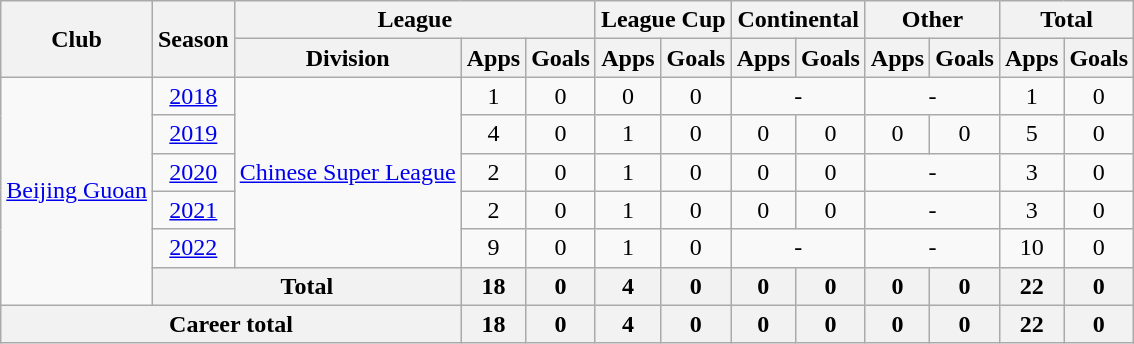<table class="wikitable" style="text-align: center">
<tr>
<th rowspan="2">Club</th>
<th rowspan="2">Season</th>
<th colspan="3">League</th>
<th colspan="2">League Cup</th>
<th colspan="2">Continental</th>
<th colspan="2">Other</th>
<th colspan="2">Total</th>
</tr>
<tr>
<th>Division</th>
<th>Apps</th>
<th>Goals</th>
<th>Apps</th>
<th>Goals</th>
<th>Apps</th>
<th>Goals</th>
<th>Apps</th>
<th>Goals</th>
<th>Apps</th>
<th>Goals</th>
</tr>
<tr>
<td rowspan="6"><a href='#'>Beijing Guoan</a></td>
<td><a href='#'>2018</a></td>
<td rowspan="5"><a href='#'>Chinese Super League</a></td>
<td>1</td>
<td>0</td>
<td>0</td>
<td>0</td>
<td colspan="2">-</td>
<td colspan="2">-</td>
<td>1</td>
<td>0</td>
</tr>
<tr>
<td><a href='#'>2019</a></td>
<td>4</td>
<td>0</td>
<td>1</td>
<td>0</td>
<td>0</td>
<td>0</td>
<td>0</td>
<td>0</td>
<td>5</td>
<td>0</td>
</tr>
<tr>
<td><a href='#'>2020</a></td>
<td>2</td>
<td>0</td>
<td>1</td>
<td>0</td>
<td>0</td>
<td>0</td>
<td colspan="2">-</td>
<td>3</td>
<td>0</td>
</tr>
<tr>
<td><a href='#'>2021</a></td>
<td>2</td>
<td>0</td>
<td>1</td>
<td>0</td>
<td>0</td>
<td>0</td>
<td colspan="2">-</td>
<td>3</td>
<td>0</td>
</tr>
<tr>
<td><a href='#'>2022</a></td>
<td>9</td>
<td>0</td>
<td>1</td>
<td>0</td>
<td colspan="2">-</td>
<td colspan="2">-</td>
<td>10</td>
<td>0</td>
</tr>
<tr>
<th colspan="2"><strong>Total</strong></th>
<th>18</th>
<th>0</th>
<th>4</th>
<th>0</th>
<th>0</th>
<th>0</th>
<th>0</th>
<th>0</th>
<th>22</th>
<th>0</th>
</tr>
<tr>
<th colspan="3">Career total</th>
<th>18</th>
<th>0</th>
<th>4</th>
<th>0</th>
<th>0</th>
<th>0</th>
<th>0</th>
<th>0</th>
<th>22</th>
<th>0</th>
</tr>
</table>
